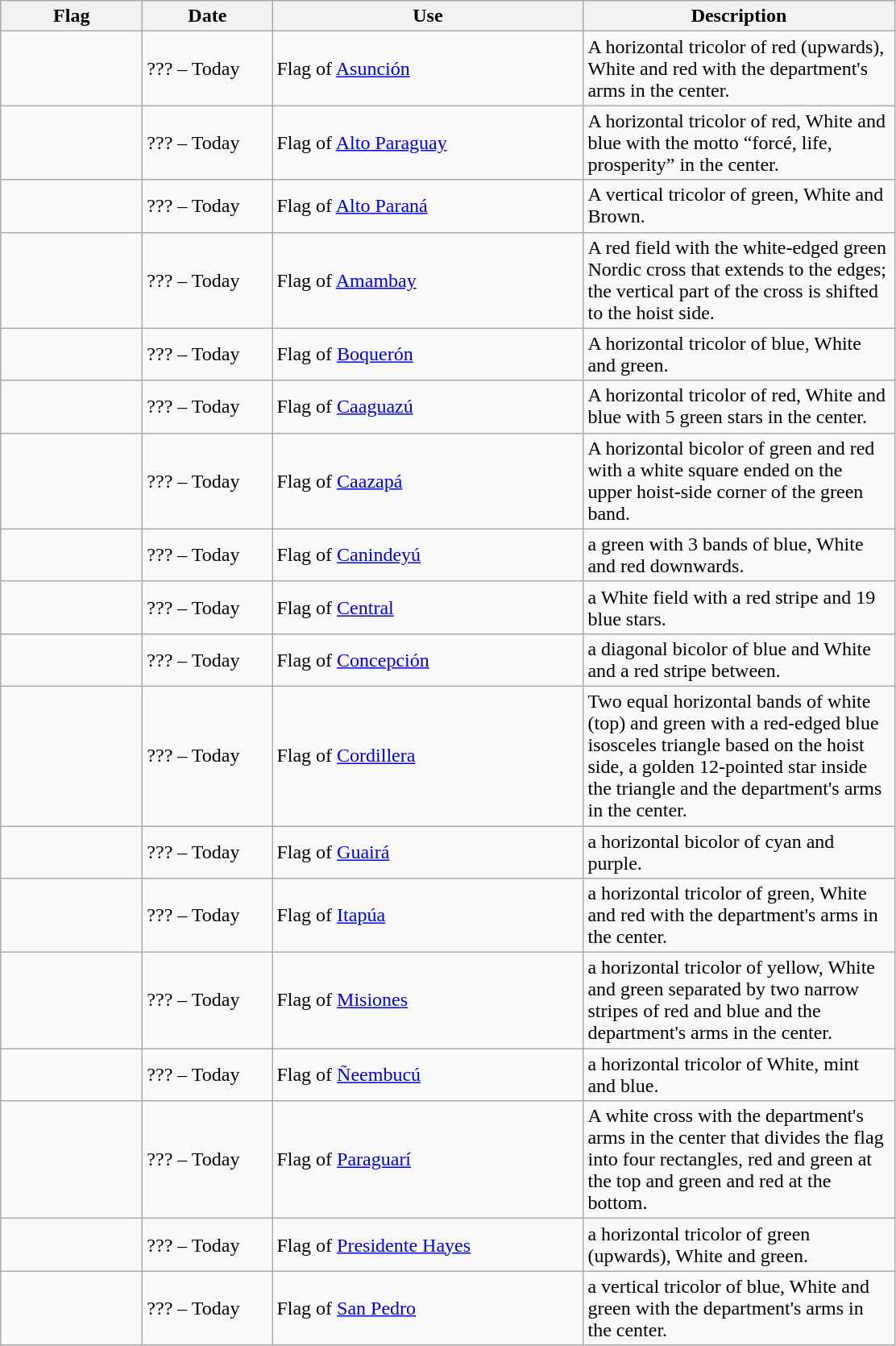<table class="wikitable">
<tr>
<th style="width:110px;">Flag</th>
<th style="width:100px;">Date</th>
<th style="width:250px;">Use</th>
<th style="width:250px;">Description</th>
</tr>
<tr>
<td></td>
<td>??? – Today</td>
<td>Flag of <a href='#'>Asunción</a></td>
<td>A horizontal tricolor of red (upwards), White and red with the department's arms in the center.</td>
</tr>
<tr>
<td></td>
<td>??? – Today</td>
<td>Flag of <a href='#'>Alto Paraguay</a></td>
<td>A horizontal tricolor of red, White and blue with the motto “forcé, life, prosperity” in the center.</td>
</tr>
<tr>
<td></td>
<td>??? – Today</td>
<td>Flag of <a href='#'>Alto Paraná</a></td>
<td>A vertical tricolor of green, White and Brown.</td>
</tr>
<tr>
<td></td>
<td>??? – Today</td>
<td>Flag of <a href='#'>Amambay</a></td>
<td>A red field with the white-edged green Nordic cross that extends to the edges; the vertical part of the cross is shifted to the hoist side.</td>
</tr>
<tr>
<td></td>
<td>??? – Today</td>
<td>Flag of <a href='#'>Boquerón</a></td>
<td>A horizontal tricolor of blue, White and green.</td>
</tr>
<tr>
<td></td>
<td>??? – Today</td>
<td>Flag of <a href='#'>Caaguazú</a></td>
<td>A horizontal tricolor of red, White and blue with 5 green stars in the center.</td>
</tr>
<tr>
<td></td>
<td>??? – Today</td>
<td>Flag of <a href='#'>Caazapá</a></td>
<td>A horizontal bicolor of green and red with a white square ended on the upper hoist-side corner of the green band.</td>
</tr>
<tr>
<td></td>
<td>??? – Today</td>
<td>Flag of <a href='#'>Canindeyú</a></td>
<td>a green with 3 bands of blue, White and red downwards.</td>
</tr>
<tr>
<td></td>
<td>??? – Today</td>
<td>Flag of <a href='#'>Central</a></td>
<td>a White field with a red stripe and 19 blue stars.</td>
</tr>
<tr>
<td></td>
<td>??? – Today</td>
<td>Flag of <a href='#'>Concepción</a></td>
<td>a diagonal bicolor of blue and White and a red stripe between.</td>
</tr>
<tr>
<td></td>
<td>??? – Today</td>
<td>Flag of <a href='#'>Cordillera</a></td>
<td>Two equal horizontal bands of white (top) and green with a red-edged blue isosceles triangle based on the hoist side, a golden 12-pointed star inside the triangle and the department's arms in the center.</td>
</tr>
<tr>
<td></td>
<td>??? – Today</td>
<td>Flag of <a href='#'>Guairá</a></td>
<td>a horizontal bicolor of cyan and purple.</td>
</tr>
<tr>
<td></td>
<td>??? – Today</td>
<td>Flag of <a href='#'>Itapúa</a></td>
<td>a horizontal tricolor of green, White and red with the department's arms in the center.</td>
</tr>
<tr>
<td></td>
<td>??? – Today</td>
<td>Flag of <a href='#'>Misiones</a></td>
<td>a horizontal tricolor of yellow, White and green separated by two narrow stripes of red and blue and the department's arms in the center.</td>
</tr>
<tr>
<td></td>
<td>??? – Today</td>
<td>Flag of <a href='#'>Ñeembucú</a></td>
<td>a horizontal tricolor of White, mint and blue.</td>
</tr>
<tr>
<td></td>
<td>??? – Today</td>
<td>Flag of <a href='#'>Paraguarí</a></td>
<td>A white cross with the department's arms in the center that divides the flag into four rectangles, red and green at the top and green and red at the bottom.</td>
</tr>
<tr>
<td></td>
<td>??? – Today</td>
<td>Flag of <a href='#'>Presidente Hayes</a></td>
<td>a horizontal tricolor of green (upwards), White and green.</td>
</tr>
<tr>
<td></td>
<td>??? – Today</td>
<td>Flag of <a href='#'>San Pedro</a></td>
<td>a vertical tricolor of blue, White and green with the department's arms in the center.</td>
</tr>
</table>
